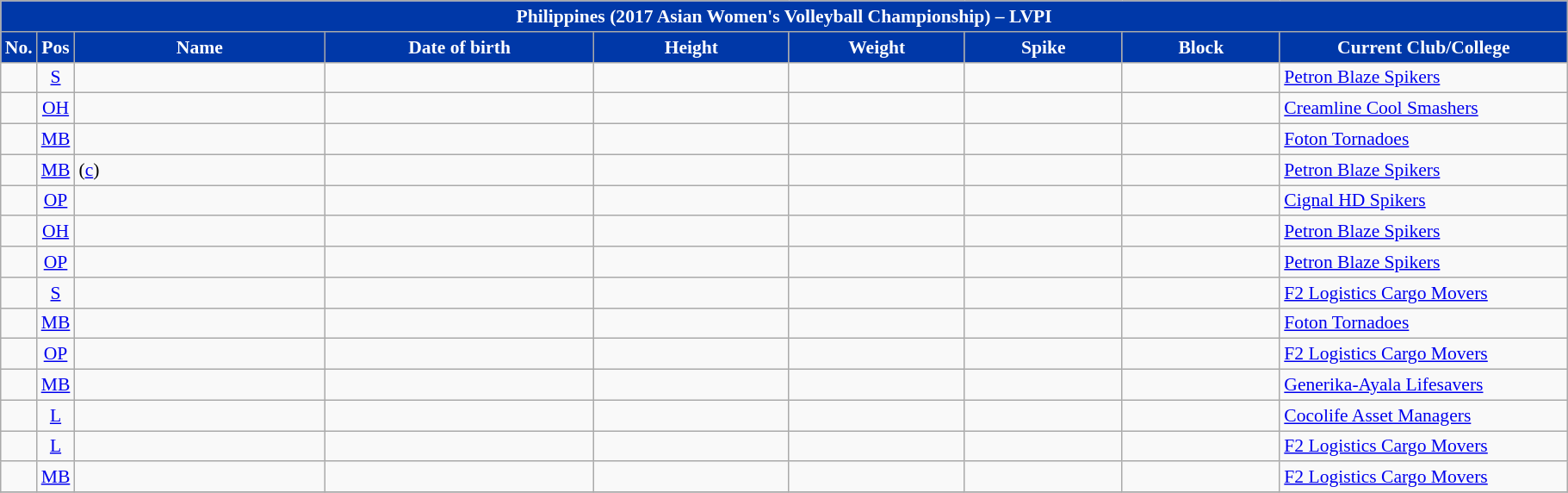<table class="wikitable"  style="font-size:90%; text-align:center;">
<tr>
<th colspan="9" style= "background:#0038A8; color:white; text-align: center:">Philippines (2017 Asian Women's Volleyball Championship) – LVPI</th>
</tr>
<tr>
<th style="background:#0038A8; color:white;">No.</th>
<th style="background:#0038A8; color:white;">Pos</th>
<th style="width:13em; background:#0038A8; color:white;">Name</th>
<th style="width:14em; background:#0038A8; color:white;">Date of birth</th>
<th style="width:10em; background:#0038A8; color:white;">Height</th>
<th style="width:9em; background:#0038A8; color:white;">Weight</th>
<th style="width:8em; background:#0038A8; color:white;">Spike</th>
<th style="width:8em; background:#0038A8; color:white;">Block</th>
<th style="width:15em; background:#0038A8; color:white;">Current Club/College</th>
</tr>
<tr>
<td></td>
<td><a href='#'>S</a></td>
<td align=left></td>
<td align=right></td>
<td></td>
<td></td>
<td></td>
<td></td>
<td align=left> <a href='#'>Petron Blaze Spikers</a></td>
</tr>
<tr>
<td></td>
<td><a href='#'>OH</a></td>
<td align=left></td>
<td align=right></td>
<td></td>
<td></td>
<td></td>
<td></td>
<td align=left> <a href='#'>Creamline Cool Smashers</a></td>
</tr>
<tr>
<td></td>
<td><a href='#'>MB</a></td>
<td align=left></td>
<td align=right></td>
<td></td>
<td></td>
<td></td>
<td></td>
<td align=left> <a href='#'>Foton Tornadoes</a></td>
</tr>
<tr>
<td></td>
<td><a href='#'>MB</a></td>
<td align=left> (<a href='#'>c</a>)</td>
<td align=right></td>
<td></td>
<td></td>
<td></td>
<td></td>
<td align=left> <a href='#'>Petron Blaze Spikers</a></td>
</tr>
<tr>
<td></td>
<td><a href='#'>OP</a></td>
<td align=left></td>
<td align=right></td>
<td></td>
<td></td>
<td></td>
<td></td>
<td align=left> <a href='#'>Cignal HD Spikers</a></td>
</tr>
<tr>
<td></td>
<td><a href='#'>OH</a></td>
<td align=left></td>
<td align=right></td>
<td></td>
<td></td>
<td></td>
<td></td>
<td align=left> <a href='#'>Petron Blaze Spikers</a></td>
</tr>
<tr>
<td></td>
<td><a href='#'>OP</a></td>
<td align=left></td>
<td align=right></td>
<td></td>
<td></td>
<td></td>
<td></td>
<td align=left> <a href='#'>Petron Blaze Spikers</a></td>
</tr>
<tr>
<td></td>
<td><a href='#'>S</a></td>
<td align=left></td>
<td align=right></td>
<td></td>
<td></td>
<td></td>
<td></td>
<td align=left> <a href='#'>F2 Logistics Cargo Movers</a></td>
</tr>
<tr>
<td></td>
<td><a href='#'>MB</a></td>
<td align=left></td>
<td align=right></td>
<td></td>
<td></td>
<td></td>
<td></td>
<td align=left> <a href='#'>Foton Tornadoes</a></td>
</tr>
<tr>
<td></td>
<td><a href='#'>OP</a></td>
<td align=left></td>
<td align=right></td>
<td></td>
<td></td>
<td></td>
<td></td>
<td align=left> <a href='#'>F2 Logistics Cargo Movers</a></td>
</tr>
<tr>
<td></td>
<td><a href='#'>MB</a></td>
<td align=left></td>
<td align=right></td>
<td></td>
<td></td>
<td></td>
<td></td>
<td align=left> <a href='#'>Generika-Ayala Lifesavers</a></td>
</tr>
<tr>
<td></td>
<td><a href='#'>L</a></td>
<td align=left></td>
<td align=right></td>
<td></td>
<td></td>
<td></td>
<td></td>
<td align=left> <a href='#'>Cocolife Asset Managers</a></td>
</tr>
<tr>
<td></td>
<td><a href='#'>L</a></td>
<td align=left></td>
<td align=right></td>
<td></td>
<td></td>
<td></td>
<td></td>
<td align=left> <a href='#'>F2 Logistics Cargo Movers</a></td>
</tr>
<tr>
<td></td>
<td><a href='#'>MB</a></td>
<td align=left></td>
<td align=right></td>
<td></td>
<td></td>
<td></td>
<td></td>
<td align=left> <a href='#'>F2 Logistics Cargo Movers</a></td>
</tr>
<tr>
</tr>
</table>
